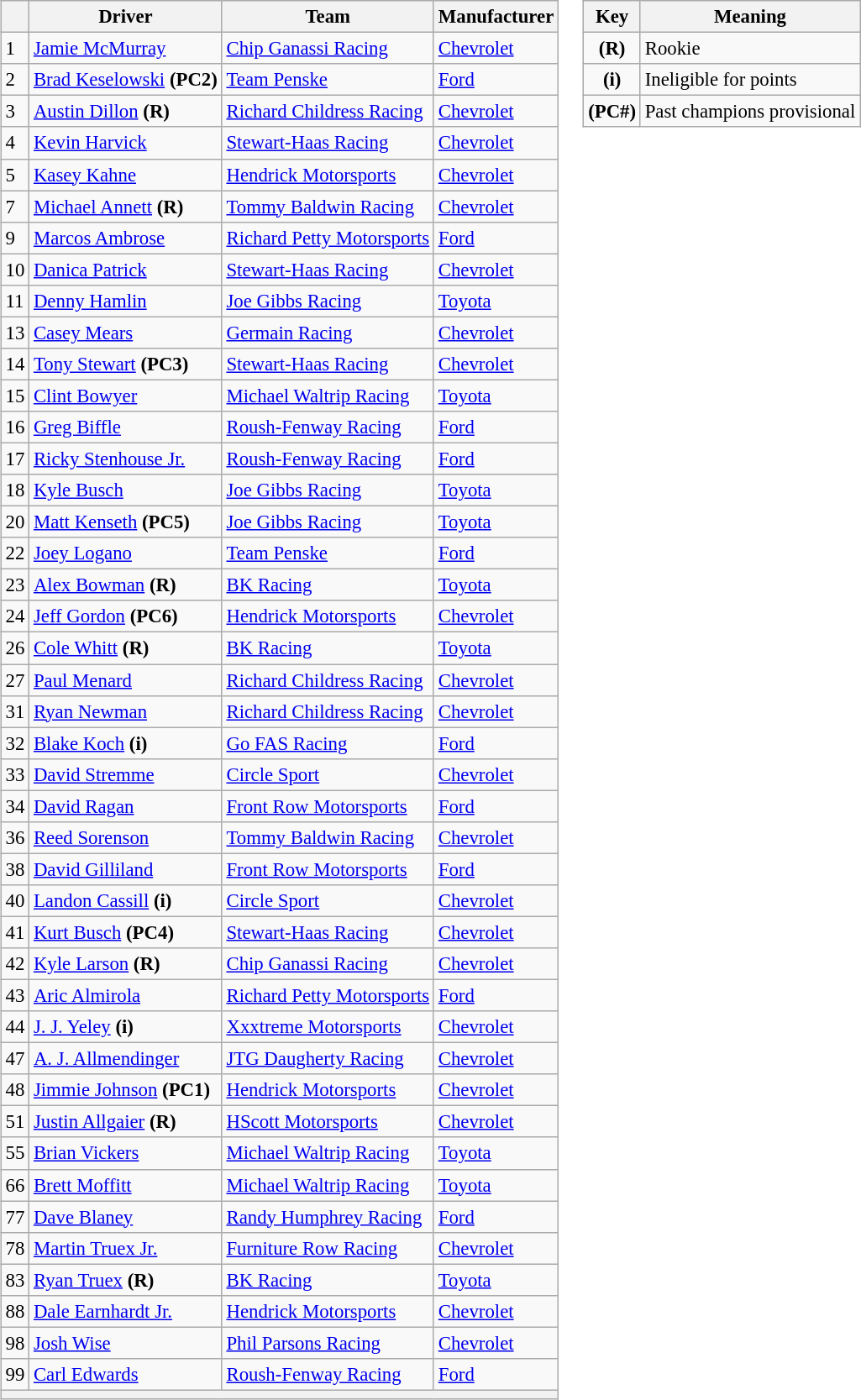<table>
<tr>
<td><br><table class="wikitable" style="font-size:95%">
<tr>
<th></th>
<th>Driver</th>
<th>Team</th>
<th>Manufacturer</th>
</tr>
<tr>
<td>1</td>
<td><a href='#'>Jamie McMurray</a></td>
<td><a href='#'>Chip Ganassi Racing</a></td>
<td><a href='#'>Chevrolet</a></td>
</tr>
<tr>
<td>2</td>
<td><a href='#'>Brad Keselowski</a> <strong>(PC2)</strong></td>
<td><a href='#'>Team Penske</a></td>
<td><a href='#'>Ford</a></td>
</tr>
<tr>
<td>3</td>
<td><a href='#'>Austin Dillon</a> <strong>(R)</strong></td>
<td><a href='#'>Richard Childress Racing</a></td>
<td><a href='#'>Chevrolet</a></td>
</tr>
<tr>
<td>4</td>
<td><a href='#'>Kevin Harvick</a></td>
<td><a href='#'>Stewart-Haas Racing</a></td>
<td><a href='#'>Chevrolet</a></td>
</tr>
<tr>
<td>5</td>
<td><a href='#'>Kasey Kahne</a></td>
<td><a href='#'>Hendrick Motorsports</a></td>
<td><a href='#'>Chevrolet</a></td>
</tr>
<tr>
<td>7</td>
<td><a href='#'>Michael Annett</a> <strong>(R)</strong></td>
<td><a href='#'>Tommy Baldwin Racing</a></td>
<td><a href='#'>Chevrolet</a></td>
</tr>
<tr>
<td>9</td>
<td><a href='#'>Marcos Ambrose</a></td>
<td><a href='#'>Richard Petty Motorsports</a></td>
<td><a href='#'>Ford</a></td>
</tr>
<tr>
<td>10</td>
<td><a href='#'>Danica Patrick</a></td>
<td><a href='#'>Stewart-Haas Racing</a></td>
<td><a href='#'>Chevrolet</a></td>
</tr>
<tr>
<td>11</td>
<td><a href='#'>Denny Hamlin</a></td>
<td><a href='#'>Joe Gibbs Racing</a></td>
<td><a href='#'>Toyota</a></td>
</tr>
<tr>
<td>13</td>
<td><a href='#'>Casey Mears</a></td>
<td><a href='#'>Germain Racing</a></td>
<td><a href='#'>Chevrolet</a></td>
</tr>
<tr>
<td>14</td>
<td><a href='#'>Tony Stewart</a> <strong>(PC3)</strong></td>
<td><a href='#'>Stewart-Haas Racing</a></td>
<td><a href='#'>Chevrolet</a></td>
</tr>
<tr>
<td>15</td>
<td><a href='#'>Clint Bowyer</a></td>
<td><a href='#'>Michael Waltrip Racing</a></td>
<td><a href='#'>Toyota</a></td>
</tr>
<tr>
<td>16</td>
<td><a href='#'>Greg Biffle</a></td>
<td><a href='#'>Roush-Fenway Racing</a></td>
<td><a href='#'>Ford</a></td>
</tr>
<tr>
<td>17</td>
<td><a href='#'>Ricky Stenhouse Jr.</a></td>
<td><a href='#'>Roush-Fenway Racing</a></td>
<td><a href='#'>Ford</a></td>
</tr>
<tr>
<td>18</td>
<td><a href='#'>Kyle Busch</a></td>
<td><a href='#'>Joe Gibbs Racing</a></td>
<td><a href='#'>Toyota</a></td>
</tr>
<tr>
<td>20</td>
<td><a href='#'>Matt Kenseth</a> <strong>(PC5)</strong></td>
<td><a href='#'>Joe Gibbs Racing</a></td>
<td><a href='#'>Toyota</a></td>
</tr>
<tr>
<td>22</td>
<td><a href='#'>Joey Logano</a></td>
<td><a href='#'>Team Penske</a></td>
<td><a href='#'>Ford</a></td>
</tr>
<tr>
<td>23</td>
<td><a href='#'>Alex Bowman</a> <strong>(R)</strong></td>
<td><a href='#'>BK Racing</a></td>
<td><a href='#'>Toyota</a></td>
</tr>
<tr>
<td>24</td>
<td><a href='#'>Jeff Gordon</a> <strong>(PC6)</strong></td>
<td><a href='#'>Hendrick Motorsports</a></td>
<td><a href='#'>Chevrolet</a></td>
</tr>
<tr>
<td>26</td>
<td><a href='#'>Cole Whitt</a> <strong>(R)</strong></td>
<td><a href='#'>BK Racing</a></td>
<td><a href='#'>Toyota</a></td>
</tr>
<tr>
<td>27</td>
<td><a href='#'>Paul Menard</a></td>
<td><a href='#'>Richard Childress Racing</a></td>
<td><a href='#'>Chevrolet</a></td>
</tr>
<tr>
<td>31</td>
<td><a href='#'>Ryan Newman</a></td>
<td><a href='#'>Richard Childress Racing</a></td>
<td><a href='#'>Chevrolet</a></td>
</tr>
<tr>
<td>32</td>
<td><a href='#'>Blake Koch</a> <strong>(i)</strong></td>
<td><a href='#'>Go FAS Racing</a></td>
<td><a href='#'>Ford</a></td>
</tr>
<tr>
<td>33</td>
<td><a href='#'>David Stremme</a></td>
<td><a href='#'>Circle Sport</a></td>
<td><a href='#'>Chevrolet</a></td>
</tr>
<tr>
<td>34</td>
<td><a href='#'>David Ragan</a></td>
<td><a href='#'>Front Row Motorsports</a></td>
<td><a href='#'>Ford</a></td>
</tr>
<tr>
<td>36</td>
<td><a href='#'>Reed Sorenson</a></td>
<td><a href='#'>Tommy Baldwin Racing</a></td>
<td><a href='#'>Chevrolet</a></td>
</tr>
<tr>
<td>38</td>
<td><a href='#'>David Gilliland</a></td>
<td><a href='#'>Front Row Motorsports</a></td>
<td><a href='#'>Ford</a></td>
</tr>
<tr>
<td>40</td>
<td><a href='#'>Landon Cassill</a> <strong>(i)</strong></td>
<td><a href='#'>Circle Sport</a></td>
<td><a href='#'>Chevrolet</a></td>
</tr>
<tr>
<td>41</td>
<td><a href='#'>Kurt Busch</a> <strong>(PC4)</strong></td>
<td><a href='#'>Stewart-Haas Racing</a></td>
<td><a href='#'>Chevrolet</a></td>
</tr>
<tr>
<td>42</td>
<td><a href='#'>Kyle Larson</a> <strong>(R)</strong></td>
<td><a href='#'>Chip Ganassi Racing</a></td>
<td><a href='#'>Chevrolet</a></td>
</tr>
<tr>
<td>43</td>
<td><a href='#'>Aric Almirola</a></td>
<td><a href='#'>Richard Petty Motorsports</a></td>
<td><a href='#'>Ford</a></td>
</tr>
<tr>
<td>44</td>
<td><a href='#'>J. J. Yeley</a> <strong>(i)</strong></td>
<td><a href='#'>Xxxtreme Motorsports</a></td>
<td><a href='#'>Chevrolet</a></td>
</tr>
<tr>
<td>47</td>
<td><a href='#'>A. J. Allmendinger</a></td>
<td><a href='#'>JTG Daugherty Racing</a></td>
<td><a href='#'>Chevrolet</a></td>
</tr>
<tr>
<td>48</td>
<td><a href='#'>Jimmie Johnson</a> <strong>(PC1)</strong></td>
<td><a href='#'>Hendrick Motorsports</a></td>
<td><a href='#'>Chevrolet</a></td>
</tr>
<tr>
<td>51</td>
<td><a href='#'>Justin Allgaier</a> <strong>(R)</strong></td>
<td><a href='#'>HScott Motorsports</a></td>
<td><a href='#'>Chevrolet</a></td>
</tr>
<tr>
<td>55</td>
<td><a href='#'>Brian Vickers</a></td>
<td><a href='#'>Michael Waltrip Racing</a></td>
<td><a href='#'>Toyota</a></td>
</tr>
<tr>
<td>66</td>
<td><a href='#'>Brett Moffitt</a></td>
<td><a href='#'>Michael Waltrip Racing</a></td>
<td><a href='#'>Toyota</a></td>
</tr>
<tr>
<td>77</td>
<td><a href='#'>Dave Blaney</a></td>
<td><a href='#'>Randy Humphrey Racing</a></td>
<td><a href='#'>Ford</a></td>
</tr>
<tr>
<td>78</td>
<td><a href='#'>Martin Truex Jr.</a></td>
<td><a href='#'>Furniture Row Racing</a></td>
<td><a href='#'>Chevrolet</a></td>
</tr>
<tr>
<td>83</td>
<td><a href='#'>Ryan Truex</a> <strong>(R)</strong></td>
<td><a href='#'>BK Racing</a></td>
<td><a href='#'>Toyota</a></td>
</tr>
<tr>
<td>88</td>
<td><a href='#'>Dale Earnhardt Jr.</a></td>
<td><a href='#'>Hendrick Motorsports</a></td>
<td><a href='#'>Chevrolet</a></td>
</tr>
<tr>
<td>98</td>
<td><a href='#'>Josh Wise</a></td>
<td><a href='#'>Phil Parsons Racing</a></td>
<td><a href='#'>Chevrolet</a></td>
</tr>
<tr>
<td>99</td>
<td><a href='#'>Carl Edwards</a></td>
<td><a href='#'>Roush-Fenway Racing</a></td>
<td><a href='#'>Ford</a></td>
</tr>
<tr>
<th colspan="4"></th>
</tr>
</table>
</td>
<td valign="top"><br><table align="right" class="wikitable" style="font-size: 95%;">
<tr>
<th>Key</th>
<th>Meaning</th>
</tr>
<tr>
<td align="center"><strong>(R)</strong></td>
<td>Rookie</td>
</tr>
<tr>
<td align="center"><strong>(i)</strong></td>
<td>Ineligible for points</td>
</tr>
<tr>
<td align="center"><strong>(PC#)</strong></td>
<td>Past champions provisional</td>
</tr>
</table>
</td>
</tr>
</table>
